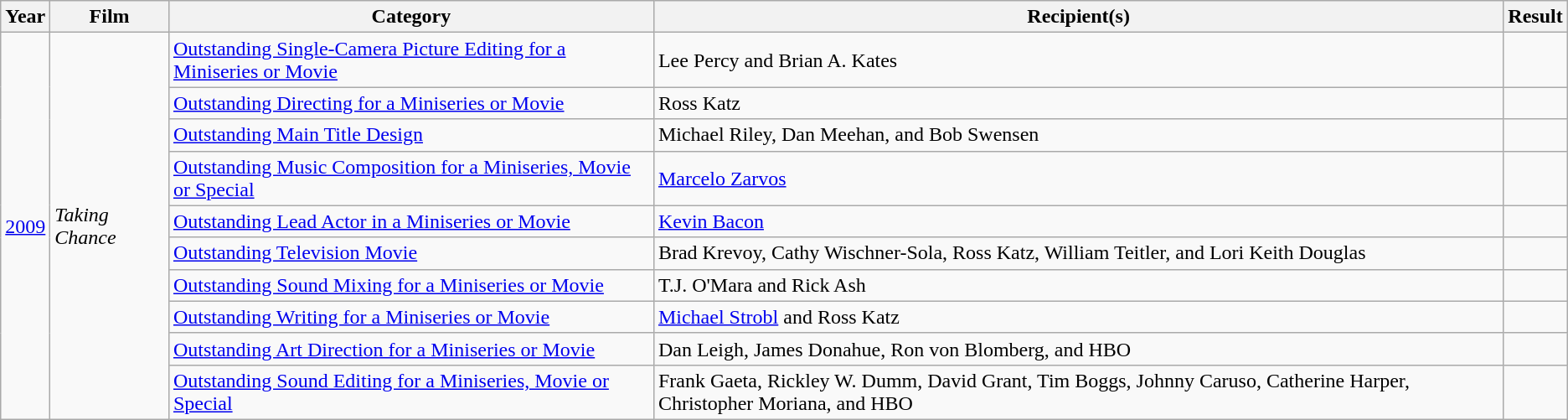<table class="wikitable sortable">
<tr>
<th>Year</th>
<th>Film</th>
<th>Category</th>
<th>Recipient(s)</th>
<th>Result</th>
</tr>
<tr>
<td rowspan=12><a href='#'>2009</a></td>
<td rowspan=12><em>Taking Chance</em></td>
<td><a href='#'>Outstanding Single-Camera Picture Editing for a Miniseries or Movie</a></td>
<td>Lee Percy and Brian A. Kates</td>
<td></td>
</tr>
<tr>
<td><a href='#'>Outstanding Directing for a Miniseries or Movie</a></td>
<td>Ross Katz</td>
<td></td>
</tr>
<tr>
<td><a href='#'>Outstanding Main Title Design</a></td>
<td>Michael Riley, Dan Meehan, and Bob Swensen</td>
<td></td>
</tr>
<tr>
<td><a href='#'>Outstanding Music Composition for a Miniseries, Movie or Special</a></td>
<td><a href='#'>Marcelo Zarvos</a></td>
<td></td>
</tr>
<tr>
<td><a href='#'>Outstanding Lead Actor in a Miniseries or Movie</a></td>
<td><a href='#'>Kevin Bacon</a></td>
<td></td>
</tr>
<tr>
<td><a href='#'>Outstanding Television Movie</a></td>
<td>Brad Krevoy, Cathy Wischner-Sola, Ross Katz, William Teitler, and Lori Keith Douglas</td>
<td></td>
</tr>
<tr>
<td><a href='#'>Outstanding Sound Mixing for a Miniseries or Movie</a></td>
<td>T.J. O'Mara and Rick Ash</td>
<td></td>
</tr>
<tr>
<td><a href='#'>Outstanding Writing for a Miniseries or Movie</a></td>
<td><a href='#'>Michael Strobl</a> and Ross Katz</td>
<td></td>
</tr>
<tr>
<td><a href='#'>Outstanding Art Direction for a Miniseries or Movie</a></td>
<td>Dan Leigh, James Donahue, Ron von Blomberg, and HBO</td>
<td></td>
</tr>
<tr>
<td><a href='#'>Outstanding Sound Editing for a Miniseries, Movie or Special</a></td>
<td>Frank Gaeta, Rickley W. Dumm, David Grant, Tim Boggs, Johnny Caruso, Catherine Harper, Christopher Moriana, and HBO</td>
<td></td>
</tr>
</table>
